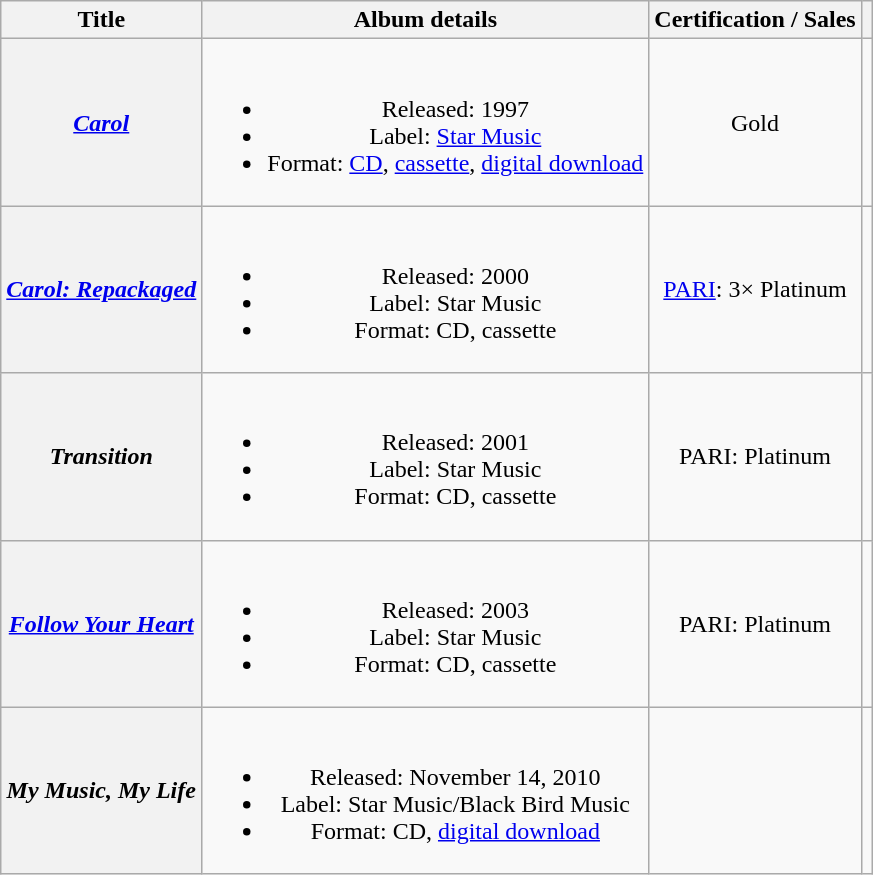<table class="wikitable plainrowheaders" style="text-align:center">
<tr>
<th>Title</th>
<th>Album details</th>
<th>Certification / Sales</th>
<th scope="col" class="unsortable"></th>
</tr>
<tr>
<th scope="row"><em><a href='#'>Carol</a></em></th>
<td><br><ul><li>Released: 1997</li><li>Label: <a href='#'>Star Music</a></li><li>Format: <a href='#'>CD</a>, <a href='#'>cassette</a>, <a href='#'>digital download</a></li></ul></td>
<td>Gold</td>
<td></td>
</tr>
<tr>
<th scope="row"><em><a href='#'>Carol: Repackaged</a></em></th>
<td><br><ul><li>Released: 2000</li><li>Label: Star Music</li><li>Format: CD, cassette</li></ul></td>
<td><a href='#'>PARI</a>: 3× Platinum</td>
<td></td>
</tr>
<tr>
<th scope="row"><em>Transition</em></th>
<td><br><ul><li>Released: 2001</li><li>Label: Star Music</li><li>Format: CD, cassette</li></ul></td>
<td>PARI: Platinum</td>
<td></td>
</tr>
<tr>
<th scope="row"><em><a href='#'>Follow Your Heart</a></em></th>
<td><br><ul><li>Released: 2003</li><li>Label: Star Music</li><li>Format: CD, cassette</li></ul></td>
<td>PARI: Platinum</td>
<td></td>
</tr>
<tr>
<th scope="row"><em>My Music, My Life</em></th>
<td><br><ul><li>Released: November 14, 2010</li><li>Label: Star Music/Black Bird Music</li><li>Format: CD, <a href='#'>digital download</a></li></ul></td>
<td></td>
<td></td>
</tr>
</table>
